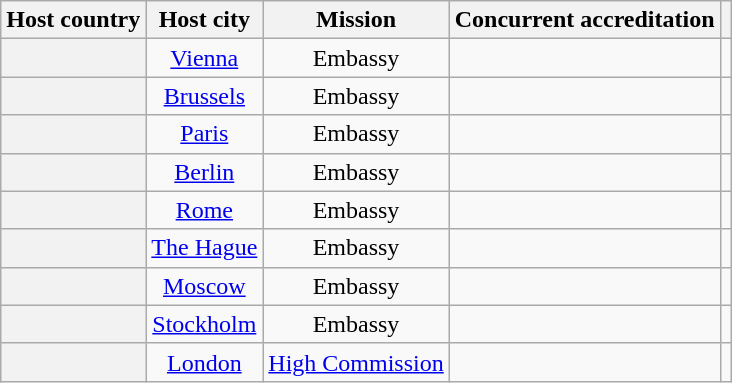<table class="wikitable plainrowheaders" style="text-align:center;">
<tr>
<th scope="col">Host country</th>
<th scope="col">Host city</th>
<th scope="col">Mission</th>
<th scope="col">Concurrent accreditation</th>
<th scope="col"></th>
</tr>
<tr>
<th scope="row"></th>
<td><a href='#'>Vienna</a></td>
<td>Embassy</td>
<td></td>
<td></td>
</tr>
<tr>
<th scope="row"></th>
<td><a href='#'>Brussels</a></td>
<td>Embassy</td>
<td></td>
<td></td>
</tr>
<tr>
<th scope="row"></th>
<td><a href='#'>Paris</a></td>
<td>Embassy</td>
<td></td>
<td></td>
</tr>
<tr>
<th scope="row"></th>
<td><a href='#'>Berlin</a></td>
<td>Embassy</td>
<td></td>
<td></td>
</tr>
<tr>
<th scope="row"></th>
<td><a href='#'>Rome</a></td>
<td>Embassy</td>
<td></td>
<td></td>
</tr>
<tr>
<th scope="row"></th>
<td><a href='#'>The Hague</a></td>
<td>Embassy</td>
<td></td>
<td></td>
</tr>
<tr>
<th scope="row"></th>
<td><a href='#'>Moscow</a></td>
<td>Embassy</td>
<td></td>
<td></td>
</tr>
<tr>
<th scope="row"></th>
<td><a href='#'>Stockholm</a></td>
<td>Embassy</td>
<td></td>
<td></td>
</tr>
<tr>
<th scope="row"></th>
<td><a href='#'>London</a></td>
<td><a href='#'>High Commission</a></td>
<td></td>
<td></td>
</tr>
</table>
